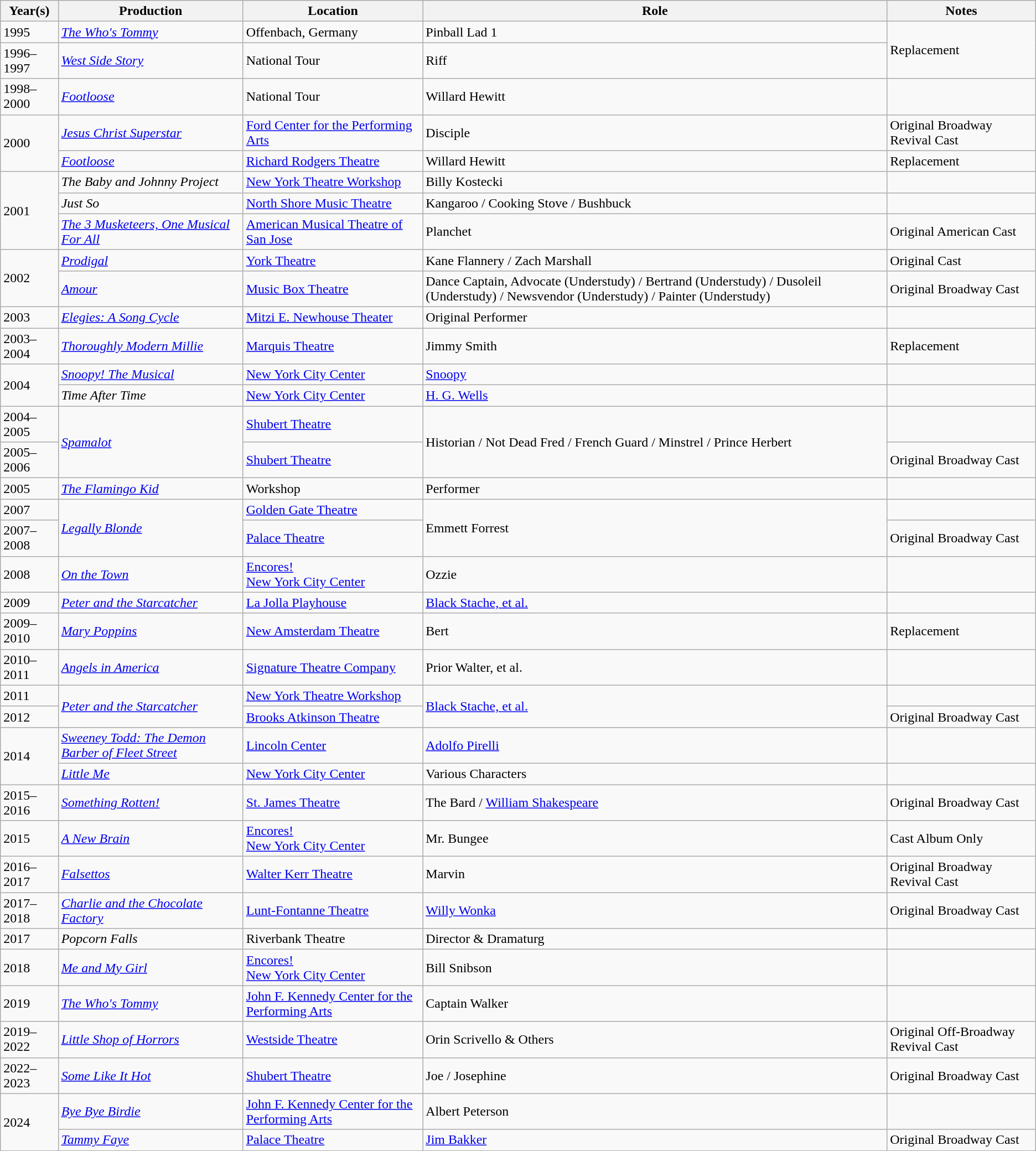<table class="wikitable">
<tr>
<th>Year(s)</th>
<th>Production</th>
<th>Location</th>
<th>Role</th>
<th>Notes</th>
</tr>
<tr>
<td>1995</td>
<td><em><a href='#'>The Who's Tommy</a></em></td>
<td>Offenbach, Germany</td>
<td>Pinball Lad 1</td>
<td rowspan=2>Replacement</td>
</tr>
<tr>
<td>1996–1997</td>
<td><em><a href='#'>West Side Story</a></em></td>
<td>National Tour</td>
<td>Riff</td>
</tr>
<tr>
<td>1998–2000</td>
<td><em><a href='#'>Footloose</a></em></td>
<td>National Tour</td>
<td>Willard Hewitt</td>
<td></td>
</tr>
<tr>
<td rowspan=2>2000</td>
<td><em><a href='#'>Jesus Christ Superstar</a></em></td>
<td><a href='#'>Ford Center for the Performing Arts</a><br></td>
<td>Disciple</td>
<td>Original Broadway Revival Cast</td>
</tr>
<tr>
<td><em><a href='#'>Footloose</a></em></td>
<td><a href='#'>Richard Rodgers Theatre</a><br></td>
<td>Willard Hewitt</td>
<td>Replacement</td>
</tr>
<tr>
<td rowspan="3">2001</td>
<td><em>The Baby and Johnny Project</em></td>
<td><a href='#'>New York Theatre Workshop</a><br></td>
<td>Billy Kostecki</td>
<td></td>
</tr>
<tr>
<td><em>Just So</em></td>
<td><a href='#'>North Shore Music Theatre</a><br></td>
<td>Kangaroo / Cooking Stove / Bushbuck</td>
<td></td>
</tr>
<tr>
<td><em><a href='#'>The 3 Musketeers, One Musical For All</a></em></td>
<td><a href='#'>American Musical Theatre of San Jose</a><br></td>
<td>Planchet</td>
<td>Original American Cast</td>
</tr>
<tr>
<td rowspan="2">2002</td>
<td><em><a href='#'>Prodigal</a></em></td>
<td><a href='#'>York Theatre</a><br></td>
<td>Kane Flannery / Zach Marshall</td>
<td>Original Cast</td>
</tr>
<tr>
<td><em><a href='#'>Amour</a></em></td>
<td><a href='#'>Music Box Theatre</a><br></td>
<td>Dance Captain, Advocate (Understudy) / Bertrand (Understudy) / Dusoleil (Understudy) / Newsvendor (Understudy) / Painter (Understudy)</td>
<td>Original Broadway Cast</td>
</tr>
<tr>
<td>2003</td>
<td><em><a href='#'>Elegies: A Song Cycle</a></em></td>
<td><a href='#'>Mitzi E. Newhouse Theater</a><br></td>
<td>Original Performer</td>
<td></td>
</tr>
<tr>
<td>2003–2004</td>
<td><em><a href='#'>Thoroughly Modern Millie</a></em></td>
<td><a href='#'>Marquis Theatre</a><br></td>
<td>Jimmy Smith</td>
<td>Replacement</td>
</tr>
<tr>
<td rowspan="2">2004</td>
<td><em><a href='#'>Snoopy! The Musical</a></em></td>
<td><a href='#'>New York City Center</a><br></td>
<td><a href='#'>Snoopy</a></td>
<td></td>
</tr>
<tr>
<td><em>Time After Time</em></td>
<td><a href='#'>New York City Center</a><br></td>
<td><a href='#'>H. G. Wells</a></td>
<td></td>
</tr>
<tr>
<td>2004–2005</td>
<td rowspan="2"><em><a href='#'>Spamalot</a></em></td>
<td><a href='#'>Shubert Theatre</a><br></td>
<td rowspan="2">Historian / Not Dead Fred / French Guard / Minstrel / Prince Herbert</td>
<td></td>
</tr>
<tr>
<td>2005–2006</td>
<td><a href='#'>Shubert Theatre</a><br></td>
<td>Original Broadway Cast</td>
</tr>
<tr>
<td>2005</td>
<td><em><a href='#'>The Flamingo Kid</a></em></td>
<td>Workshop</td>
<td>Performer</td>
<td></td>
</tr>
<tr>
<td>2007</td>
<td rowspan="2"><em><a href='#'>Legally Blonde</a></em></td>
<td><a href='#'>Golden Gate Theatre</a><br></td>
<td rowspan="2">Emmett Forrest</td>
<td></td>
</tr>
<tr>
<td>2007–2008</td>
<td><a href='#'>Palace Theatre</a><br></td>
<td>Original Broadway Cast</td>
</tr>
<tr>
<td>2008</td>
<td><em><a href='#'>On the Town</a></em></td>
<td><a href='#'>Encores!</a><br><a href='#'>New York City Center</a></td>
<td>Ozzie</td>
<td></td>
</tr>
<tr>
<td>2009</td>
<td><em><a href='#'>Peter and the Starcatcher</a></em></td>
<td><a href='#'>La Jolla Playhouse</a><br></td>
<td><a href='#'>Black Stache, et al.</a></td>
<td></td>
</tr>
<tr>
<td>2009–2010</td>
<td><em><a href='#'>Mary Poppins</a></em></td>
<td><a href='#'>New Amsterdam Theatre</a><br></td>
<td>Bert</td>
<td>Replacement</td>
</tr>
<tr>
<td>2010–2011</td>
<td><em><a href='#'>Angels in America</a></em></td>
<td><a href='#'>Signature Theatre Company</a><br></td>
<td>Prior Walter, et al.</td>
<td></td>
</tr>
<tr>
<td>2011</td>
<td rowspan="2"><em><a href='#'>Peter and the Starcatcher</a></em></td>
<td><a href='#'>New York Theatre Workshop</a><br></td>
<td rowspan=2><a href='#'>Black Stache, et al.</a></td>
<td></td>
</tr>
<tr>
<td>2012</td>
<td><a href='#'>Brooks Atkinson Theatre</a><br></td>
<td>Original Broadway Cast</td>
</tr>
<tr>
<td rowspan="2">2014</td>
<td><em><a href='#'>Sweeney Todd: The Demon Barber of Fleet Street</a></em></td>
<td><a href='#'>Lincoln Center</a></td>
<td><a href='#'>Adolfo Pirelli</a></td>
<td></td>
</tr>
<tr>
<td><em><a href='#'>Little Me</a></em></td>
<td><a href='#'>New York City Center</a></td>
<td>Various Characters</td>
<td></td>
</tr>
<tr>
<td>2015–2016</td>
<td><em><a href='#'>Something Rotten!</a></em></td>
<td><a href='#'>St. James Theatre</a><br></td>
<td>The Bard / <a href='#'>William Shakespeare</a></td>
<td>Original Broadway Cast</td>
</tr>
<tr>
<td>2015</td>
<td><em><a href='#'>A New Brain</a></em></td>
<td><a href='#'>Encores!</a><br><a href='#'>New York City Center</a></td>
<td>Mr. Bungee</td>
<td>Cast Album Only</td>
</tr>
<tr>
<td>2016–2017</td>
<td><em><a href='#'>Falsettos</a></em></td>
<td><a href='#'>Walter Kerr Theatre</a><br></td>
<td>Marvin</td>
<td>Original Broadway Revival Cast</td>
</tr>
<tr>
<td>2017–2018</td>
<td><em><a href='#'>Charlie and the Chocolate Factory</a></em></td>
<td><a href='#'>Lunt-Fontanne Theatre</a><br></td>
<td><a href='#'>Willy Wonka</a></td>
<td>Original Broadway Cast</td>
</tr>
<tr>
<td>2017</td>
<td><em>Popcorn Falls</em></td>
<td>Riverbank Theatre<br></td>
<td>Director & Dramaturg</td>
<td></td>
</tr>
<tr>
<td>2018</td>
<td><em><a href='#'>Me and My Girl</a></em></td>
<td><a href='#'>Encores!</a><br><a href='#'>New York City Center</a></td>
<td>Bill Snibson</td>
<td></td>
</tr>
<tr>
<td>2019</td>
<td><em><a href='#'>The Who's Tommy</a></em></td>
<td><a href='#'>John F. Kennedy Center for the Performing Arts</a></td>
<td>Captain Walker</td>
<td></td>
</tr>
<tr>
<td>2019–2022</td>
<td><em><a href='#'>Little Shop of Horrors</a></em></td>
<td><a href='#'>Westside Theatre</a><br></td>
<td>Orin Scrivello & Others</td>
<td>Original Off-Broadway Revival Cast</td>
</tr>
<tr>
<td>2022–2023</td>
<td><em><a href='#'>Some Like It Hot</a></em></td>
<td><a href='#'>Shubert Theatre</a><br></td>
<td>Joe / Josephine</td>
<td>Original Broadway Cast</td>
</tr>
<tr>
<td rowspan=2>2024</td>
<td><em><a href='#'>Bye Bye Birdie</a></em></td>
<td><a href='#'>John F. Kennedy Center for the Performing Arts</a></td>
<td>Albert Peterson</td>
<td></td>
</tr>
<tr>
<td><a href='#'><em>Tammy Faye</em></a></td>
<td><a href='#'>Palace Theatre</a><br></td>
<td><a href='#'>Jim Bakker</a></td>
<td>Original Broadway Cast</td>
</tr>
</table>
